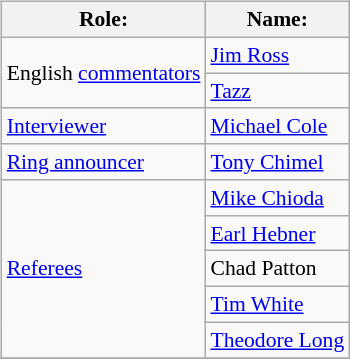<table class=wikitable style="font-size:90%; margin: 0.5em 0 0.5em 1em; float: right; clear: right;">
<tr>
<th>Role:</th>
<th>Name:</th>
</tr>
<tr>
<td rowspan="2">English <a href='#'>commentators</a></td>
<td><a href='#'>Jim Ross</a></td>
</tr>
<tr>
<td><a href='#'>Tazz</a></td>
</tr>
<tr>
<td><a href='#'>Interviewer</a></td>
<td><a href='#'>Michael Cole</a></td>
</tr>
<tr>
<td><a href='#'>Ring announcer</a></td>
<td><a href='#'>Tony Chimel</a></td>
</tr>
<tr>
<td rowspan="5"><a href='#'>Referees</a></td>
<td><a href='#'>Mike Chioda</a></td>
</tr>
<tr>
<td><a href='#'>Earl Hebner</a></td>
</tr>
<tr>
<td>Chad Patton</td>
</tr>
<tr>
<td><a href='#'>Tim White</a></td>
</tr>
<tr>
<td><a href='#'>Theodore Long</a></td>
</tr>
<tr>
</tr>
</table>
